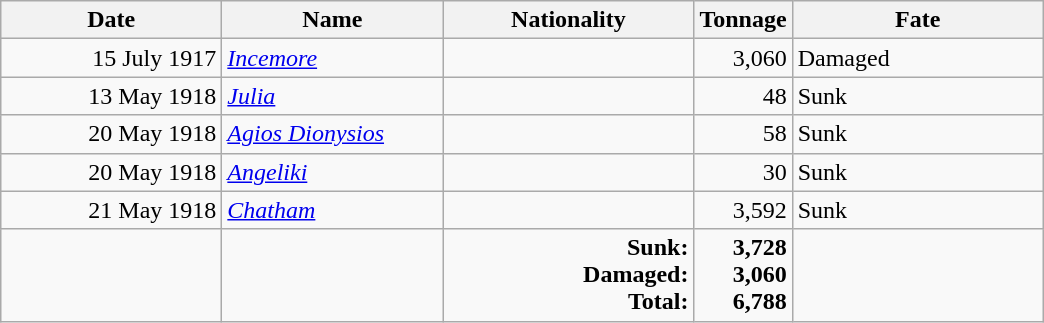<table class="wikitable sortable">
<tr>
<th width="140px">Date</th>
<th width="140px">Name</th>
<th width="160px">Nationality</th>
<th width="25px">Tonnage</th>
<th width="160px">Fate</th>
</tr>
<tr>
<td align="right">15 July 1917</td>
<td align="left"><a href='#'><em>Incemore</em></a></td>
<td align="left"></td>
<td align="right">3,060</td>
<td align="left">Damaged</td>
</tr>
<tr>
<td align="right">13 May 1918</td>
<td align="left"><a href='#'><em>Julia</em></a></td>
<td align="left"></td>
<td align="right">48</td>
<td align="left">Sunk</td>
</tr>
<tr>
<td align="right">20 May 1918</td>
<td align="left"><a href='#'><em>Agios Dionysios</em></a></td>
<td align="left"></td>
<td align="right">58</td>
<td align="left">Sunk</td>
</tr>
<tr>
<td align="right">20 May 1918</td>
<td align="left"><a href='#'><em>Angeliki</em></a></td>
<td align="left"></td>
<td align="right">30</td>
<td align="left">Sunk</td>
</tr>
<tr>
<td align="right">21 May 1918</td>
<td align="left"><a href='#'><em>Chatham</em></a></td>
<td align="left"></td>
<td align="right">3,592</td>
<td align="left">Sunk</td>
</tr>
<tr>
<td></td>
<td></td>
<td align=right><strong>Sunk:<br>Damaged:<br>Total:</strong></td>
<td align="right"><strong>3,728</strong><br><strong>3,060</strong><br><strong>6,788</strong></td>
<td></td>
</tr>
</table>
